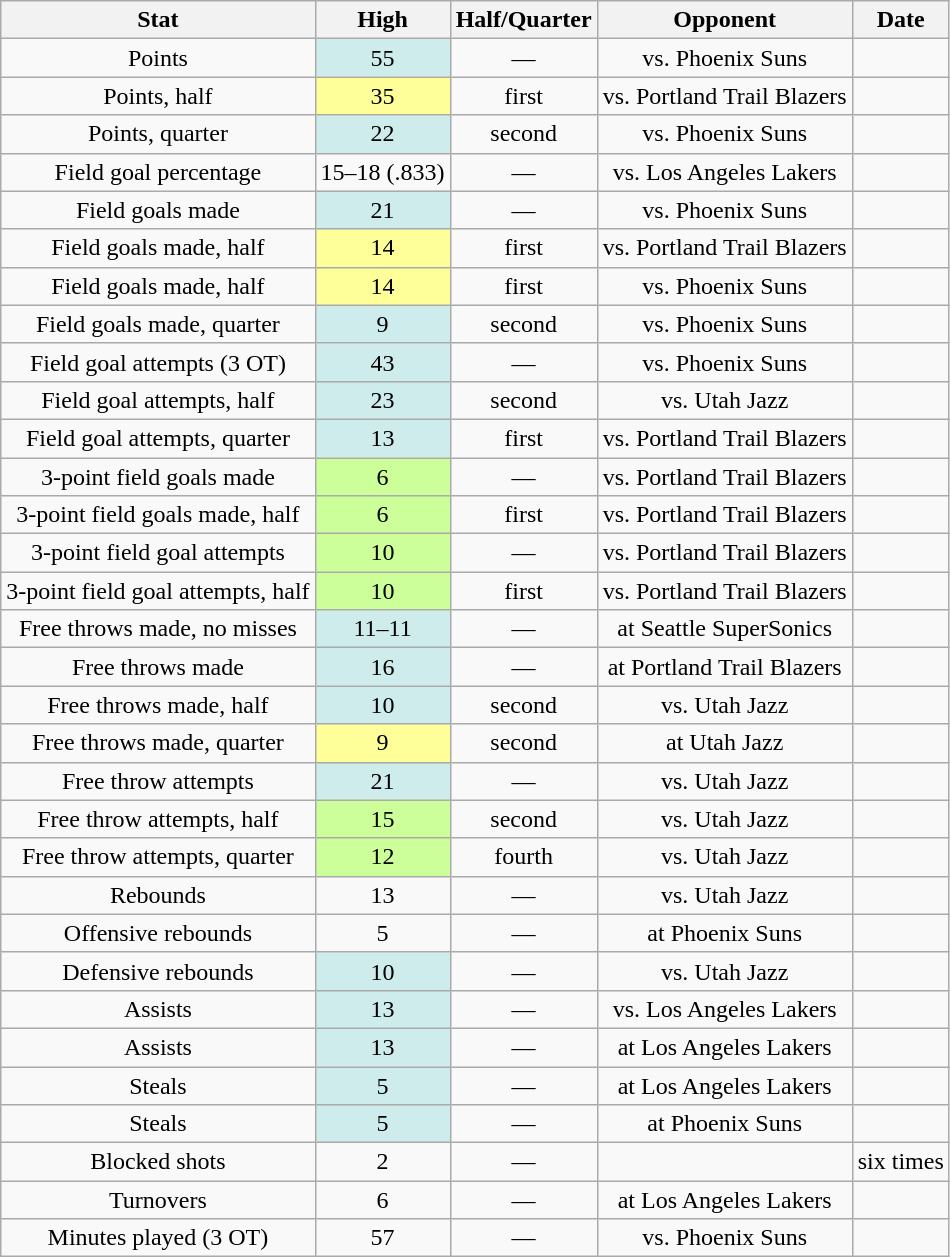<table class="wikitable" style="text-align:center">
<tr>
<th>Stat</th>
<th>High</th>
<th>Half/Quarter</th>
<th>Opponent</th>
<th>Date</th>
</tr>
<tr>
<td>Points</td>
<td style="background:#cfecec;">55</td>
<td>—</td>
<td>vs. Phoenix Suns</td>
<td></td>
</tr>
<tr>
<td>Points, half</td>
<td style="background:#ff9;">35</td>
<td>first</td>
<td>vs. Portland Trail Blazers</td>
<td></td>
</tr>
<tr>
<td>Points, quarter</td>
<td style="background:#cfecec;">22</td>
<td>second</td>
<td>vs. Phoenix Suns</td>
<td></td>
</tr>
<tr>
<td>Field goal percentage</td>
<td>15–18 (.833)</td>
<td>—</td>
<td>vs. Los Angeles Lakers</td>
<td></td>
</tr>
<tr>
<td>Field goals made</td>
<td style="background:#cfecec;">21</td>
<td>—</td>
<td>vs. Phoenix Suns</td>
<td></td>
</tr>
<tr>
<td>Field goals made, half</td>
<td style="background:#ff9;">14</td>
<td>first</td>
<td>vs. Portland Trail Blazers</td>
<td></td>
</tr>
<tr>
<td>Field goals made, half</td>
<td style="background:#ff9;">14</td>
<td>first</td>
<td>vs. Phoenix Suns</td>
<td></td>
</tr>
<tr>
<td>Field goals made, quarter</td>
<td style="background:#cfecec;">9</td>
<td>second</td>
<td>vs. Phoenix Suns</td>
<td></td>
</tr>
<tr>
<td>Field goal attempts (3 OT)</td>
<td style="background:#cfecec;">43</td>
<td>—</td>
<td>vs. Phoenix Suns</td>
<td></td>
</tr>
<tr>
<td>Field goal attempts, half</td>
<td style="background:#cfecec;">23</td>
<td>second</td>
<td>vs. Utah Jazz</td>
<td></td>
</tr>
<tr>
<td>Field goal attempts, quarter</td>
<td style="background:#cfecec;">13</td>
<td>first</td>
<td>vs. Portland Trail Blazers</td>
<td></td>
</tr>
<tr>
<td>3-point field goals made</td>
<td style="background:#cf9;">6</td>
<td>—</td>
<td>vs. Portland Trail Blazers</td>
<td></td>
</tr>
<tr>
<td>3-point field goals made, half</td>
<td style="background:#cf9;">6</td>
<td>first</td>
<td>vs. Portland Trail Blazers</td>
<td></td>
</tr>
<tr>
<td>3-point field goal attempts</td>
<td style="background:#cf9;">10</td>
<td>—</td>
<td>vs. Portland Trail Blazers</td>
<td></td>
</tr>
<tr>
<td>3-point field goal attempts, half</td>
<td style="background:#cf9;">10</td>
<td>first</td>
<td>vs. Portland Trail Blazers</td>
<td></td>
</tr>
<tr>
<td>Free throws made, no misses</td>
<td style="background:#cfecec;">11–11</td>
<td>—</td>
<td>at Seattle SuperSonics</td>
<td></td>
</tr>
<tr>
<td>Free throws made</td>
<td style="background:#cfecec;">16</td>
<td>—</td>
<td>at Portland Trail Blazers</td>
<td></td>
</tr>
<tr>
<td>Free throws made, half</td>
<td style="background:#cfecec;">10</td>
<td>second</td>
<td>vs. Utah Jazz</td>
<td></td>
</tr>
<tr>
<td>Free throws made, quarter</td>
<td style="background:#ff9;">9</td>
<td>second</td>
<td>at Utah Jazz</td>
<td></td>
</tr>
<tr>
<td>Free throw attempts</td>
<td style="background:#cfecec;">21</td>
<td>—</td>
<td>vs. Utah Jazz</td>
<td></td>
</tr>
<tr>
<td>Free throw attempts, half</td>
<td style="background:#cf9;">15</td>
<td>second</td>
<td>vs. Utah Jazz</td>
<td></td>
</tr>
<tr>
<td>Free throw attempts, quarter</td>
<td style="background:#cf9;">12</td>
<td>fourth</td>
<td>vs. Utah Jazz</td>
<td></td>
</tr>
<tr>
<td>Rebounds</td>
<td>13</td>
<td>—</td>
<td>vs. Utah Jazz</td>
<td></td>
</tr>
<tr>
<td>Offensive rebounds</td>
<td>5</td>
<td>—</td>
<td>at Phoenix Suns</td>
<td></td>
</tr>
<tr>
<td>Defensive rebounds</td>
<td style="background:#cfecec;">10</td>
<td>—</td>
<td>vs. Utah Jazz</td>
<td></td>
</tr>
<tr>
<td>Assists</td>
<td style="background:#cfecec;">13</td>
<td>—</td>
<td>vs. Los Angeles Lakers</td>
<td></td>
</tr>
<tr>
<td>Assists</td>
<td style="background:#cfecec;">13</td>
<td>—</td>
<td>at Los Angeles Lakers</td>
<td></td>
</tr>
<tr>
<td>Steals</td>
<td style="background:#cfecec;">5</td>
<td>—</td>
<td>at Los Angeles Lakers</td>
<td></td>
</tr>
<tr>
<td>Steals</td>
<td style="background:#cfecec;">5</td>
<td>—</td>
<td>at Phoenix Suns</td>
<td></td>
</tr>
<tr>
<td>Blocked shots</td>
<td>2</td>
<td>—</td>
<td></td>
<td>six times</td>
</tr>
<tr>
<td>Turnovers</td>
<td>6</td>
<td>—</td>
<td>at Los Angeles Lakers</td>
<td></td>
</tr>
<tr>
<td>Minutes played (3 OT)</td>
<td>57</td>
<td>—</td>
<td>vs. Phoenix Suns</td>
<td></td>
</tr>
</table>
